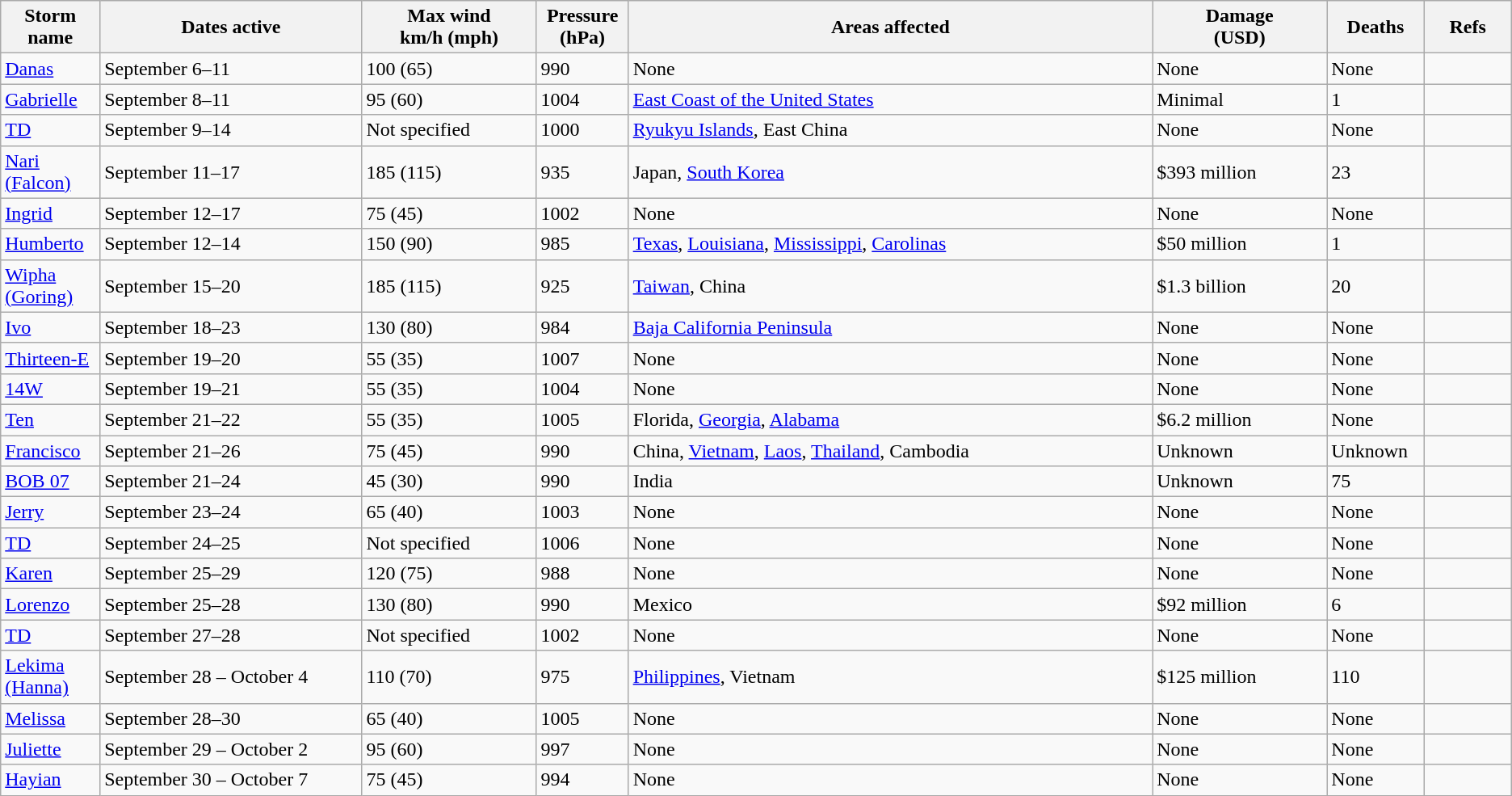<table class="wikitable sortable">
<tr>
<th width="5%">Storm name</th>
<th width="15%">Dates active</th>
<th width="10%">Max wind<br>km/h (mph)</th>
<th width="5%">Pressure<br>(hPa)</th>
<th width="30%">Areas affected</th>
<th width="10%">Damage<br>(USD)</th>
<th width="5%">Deaths</th>
<th width="5%">Refs</th>
</tr>
<tr>
<td><a href='#'>Danas</a></td>
<td>September 6–11</td>
<td>100 (65)</td>
<td>990</td>
<td>None</td>
<td>None</td>
<td>None</td>
<td></td>
</tr>
<tr>
<td><a href='#'>Gabrielle</a></td>
<td>September 8–11</td>
<td>95 (60)</td>
<td>1004</td>
<td><a href='#'>East Coast of the United States</a></td>
<td>Minimal</td>
<td>1</td>
<td></td>
</tr>
<tr>
<td><a href='#'>TD</a></td>
<td>September 9–14</td>
<td>Not specified</td>
<td>1000</td>
<td><a href='#'>Ryukyu Islands</a>, East China</td>
<td>None</td>
<td>None</td>
<td></td>
</tr>
<tr>
<td><a href='#'>Nari (Falcon)</a></td>
<td>September 11–17</td>
<td>185 (115)</td>
<td>935</td>
<td>Japan, <a href='#'>South Korea</a></td>
<td>$393 million</td>
<td>23</td>
<td></td>
</tr>
<tr>
<td><a href='#'>Ingrid</a></td>
<td>September 12–17</td>
<td>75 (45)</td>
<td>1002</td>
<td>None</td>
<td>None</td>
<td>None</td>
<td></td>
</tr>
<tr>
<td><a href='#'>Humberto</a></td>
<td>September 12–14</td>
<td>150 (90)</td>
<td>985</td>
<td><a href='#'>Texas</a>, <a href='#'>Louisiana</a>, <a href='#'>Mississippi</a>, <a href='#'>Carolinas</a></td>
<td>$50 million</td>
<td>1</td>
<td></td>
</tr>
<tr>
<td><a href='#'>Wipha (Goring)</a></td>
<td>September 15–20</td>
<td>185 (115)</td>
<td>925</td>
<td><a href='#'>Taiwan</a>, China</td>
<td>$1.3 billion</td>
<td>20</td>
<td></td>
</tr>
<tr>
<td><a href='#'>Ivo</a></td>
<td>September 18–23</td>
<td>130 (80)</td>
<td>984</td>
<td><a href='#'>Baja California Peninsula</a></td>
<td>None</td>
<td>None</td>
<td></td>
</tr>
<tr>
<td><a href='#'>Thirteen-E</a></td>
<td>September 19–20</td>
<td>55 (35)</td>
<td>1007</td>
<td>None</td>
<td>None</td>
<td>None</td>
<td></td>
</tr>
<tr>
<td><a href='#'>14W</a></td>
<td>September 19–21</td>
<td>55 (35)</td>
<td>1004</td>
<td>None</td>
<td>None</td>
<td>None</td>
<td></td>
</tr>
<tr>
<td><a href='#'>Ten</a></td>
<td>September 21–22</td>
<td>55 (35)</td>
<td>1005</td>
<td>Florida, <a href='#'>Georgia</a>, <a href='#'>Alabama</a></td>
<td>$6.2 million</td>
<td>None</td>
<td></td>
</tr>
<tr>
<td><a href='#'>Francisco</a></td>
<td>September 21–26</td>
<td>75 (45)</td>
<td>990</td>
<td>China, <a href='#'>Vietnam</a>, <a href='#'>Laos</a>, <a href='#'>Thailand</a>, Cambodia</td>
<td>Unknown</td>
<td>Unknown</td>
<td></td>
</tr>
<tr>
<td><a href='#'>BOB 07</a></td>
<td>September 21–24</td>
<td>45 (30)</td>
<td>990</td>
<td>India</td>
<td>Unknown</td>
<td>75</td>
<td></td>
</tr>
<tr>
<td><a href='#'>Jerry</a></td>
<td>September 23–24</td>
<td>65 (40)</td>
<td>1003</td>
<td>None</td>
<td>None</td>
<td>None</td>
<td></td>
</tr>
<tr>
<td><a href='#'>TD</a></td>
<td>September 24–25</td>
<td>Not specified</td>
<td>1006</td>
<td>None</td>
<td>None</td>
<td>None</td>
<td></td>
</tr>
<tr>
<td><a href='#'>Karen</a></td>
<td>September 25–29</td>
<td>120 (75)</td>
<td>988</td>
<td>None</td>
<td>None</td>
<td>None</td>
<td></td>
</tr>
<tr>
<td><a href='#'>Lorenzo</a></td>
<td>September 25–28</td>
<td>130 (80)</td>
<td>990</td>
<td>Mexico</td>
<td>$92 million</td>
<td>6</td>
<td></td>
</tr>
<tr>
<td><a href='#'>TD</a></td>
<td>September 27–28</td>
<td>Not specified</td>
<td>1002</td>
<td>None</td>
<td>None</td>
<td>None</td>
<td></td>
</tr>
<tr>
<td><a href='#'>Lekima (Hanna)</a></td>
<td>September 28 – October 4</td>
<td>110 (70)</td>
<td>975</td>
<td><a href='#'>Philippines</a>, Vietnam</td>
<td>$125 million</td>
<td>110</td>
<td></td>
</tr>
<tr>
<td><a href='#'>Melissa</a></td>
<td>September 28–30</td>
<td>65 (40)</td>
<td>1005</td>
<td>None</td>
<td>None</td>
<td>None</td>
<td></td>
</tr>
<tr>
<td><a href='#'>Juliette</a></td>
<td>September 29 – October 2</td>
<td>95 (60)</td>
<td>997</td>
<td>None</td>
<td>None</td>
<td>None</td>
<td></td>
</tr>
<tr>
<td><a href='#'>Hayian</a></td>
<td>September 30 – October 7</td>
<td>75 (45)</td>
<td>994</td>
<td>None</td>
<td>None</td>
<td>None</td>
<td></td>
</tr>
</table>
